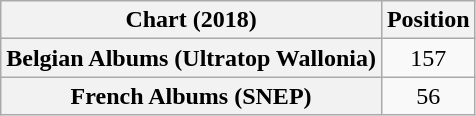<table class="wikitable sortable plainrowheaders" style="text-align:center">
<tr>
<th scope="col">Chart (2018)</th>
<th scope="col">Position</th>
</tr>
<tr>
<th scope="row">Belgian Albums (Ultratop Wallonia)</th>
<td>157</td>
</tr>
<tr>
<th scope="row">French Albums (SNEP)</th>
<td>56</td>
</tr>
</table>
